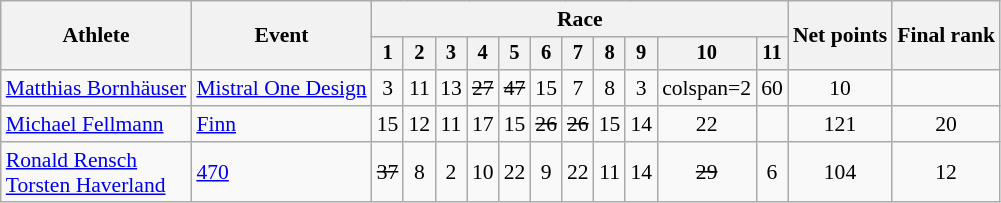<table class="wikitable" style="font-size:90%">
<tr>
<th rowspan=2>Athlete</th>
<th rowspan=2>Event</th>
<th colspan=11>Race</th>
<th rowspan=2>Net points</th>
<th rowspan=2>Final rank</th>
</tr>
<tr style="font-size:95%">
<th>1</th>
<th>2</th>
<th>3</th>
<th>4</th>
<th>5</th>
<th>6</th>
<th>7</th>
<th>8</th>
<th>9</th>
<th>10</th>
<th>11</th>
</tr>
<tr align=center>
<td align=left><a href='#'>Matthias Bornhäuser</a></td>
<td align=left><a href='#'>Mistral One Design</a></td>
<td>3</td>
<td>11</td>
<td>13</td>
<td><s>27</s></td>
<td><s>47</s></td>
<td>15</td>
<td>7</td>
<td>8</td>
<td>3</td>
<td>colspan=2</td>
<td>60</td>
<td>10</td>
</tr>
<tr align=center>
<td align=left><a href='#'>Michael Fellmann</a></td>
<td align=left><a href='#'>Finn</a></td>
<td>15</td>
<td>12</td>
<td>11</td>
<td>17</td>
<td>15</td>
<td><s>26</s></td>
<td><s>26</s></td>
<td>15</td>
<td>14</td>
<td>22</td>
<td></td>
<td>121</td>
<td>20</td>
</tr>
<tr align=center>
<td align=left><a href='#'>Ronald Rensch</a><br><a href='#'>Torsten Haverland</a></td>
<td align=left><a href='#'>470</a></td>
<td><s>37</s></td>
<td>8</td>
<td>2</td>
<td>10</td>
<td>22</td>
<td>9</td>
<td>22</td>
<td>11</td>
<td>14</td>
<td><s>29</s></td>
<td>6</td>
<td>104</td>
<td>12</td>
</tr>
</table>
